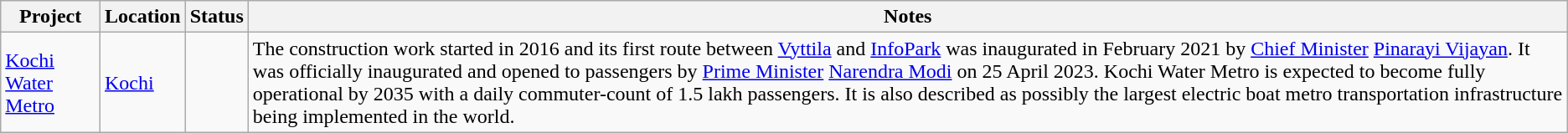<table class="wikitable">
<tr>
<th>Project</th>
<th>Location</th>
<th>Status</th>
<th>Notes</th>
</tr>
<tr>
<td><a href='#'>Kochi Water Metro</a></td>
<td><a href='#'>Kochi</a></td>
<td></td>
<td>The construction work started in 2016 and its first route between <a href='#'>Vyttila</a> and <a href='#'>InfoPark</a> was inaugurated in February 2021 by <a href='#'>Chief Minister</a> <a href='#'>Pinarayi Vijayan</a>. It was officially inaugurated and opened to passengers by <a href='#'>Prime Minister</a> <a href='#'>Narendra Modi</a> on 25 April 2023. Kochi Water Metro is expected to become fully operational by 2035 with a daily commuter-count of 1.5 lakh passengers. It is also described as possibly the largest electric boat metro transportation infrastructure being implemented in the world.</td>
</tr>
</table>
